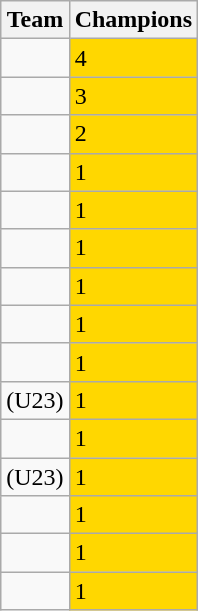<table class="wikitable">
<tr>
<th>Team</th>
<th>Champions</th>
</tr>
<tr>
<td><strong></strong></td>
<td style=background:gold>4</td>
</tr>
<tr>
<td><strong></strong></td>
<td style=background:gold>3</td>
</tr>
<tr>
<td><strong></strong></td>
<td style=background:gold>2</td>
</tr>
<tr>
<td><strong></strong></td>
<td style=background:gold>1</td>
</tr>
<tr>
<td><strong></strong></td>
<td style=background:gold>1</td>
</tr>
<tr>
<td><strong></strong></td>
<td style=background:gold>1</td>
</tr>
<tr>
<td><strong></strong></td>
<td style=background:gold>1</td>
</tr>
<tr>
<td><strong></strong></td>
<td style=background:gold>1</td>
</tr>
<tr>
<td><strong></strong></td>
<td style=background:gold>1</td>
</tr>
<tr>
<td><strong></strong>  (U23)</td>
<td style=background:gold>1</td>
</tr>
<tr>
<td><strong></strong></td>
<td style=background:gold>1</td>
</tr>
<tr>
<td><strong></strong> (U23)</td>
<td style=background:gold>1</td>
</tr>
<tr>
<td><strong></strong></td>
<td style=background:gold>1</td>
</tr>
<tr>
<td><strong></strong></td>
<td style=background:gold>1</td>
</tr>
<tr>
<td><strong></strong></td>
<td style=background:gold>1</td>
</tr>
</table>
